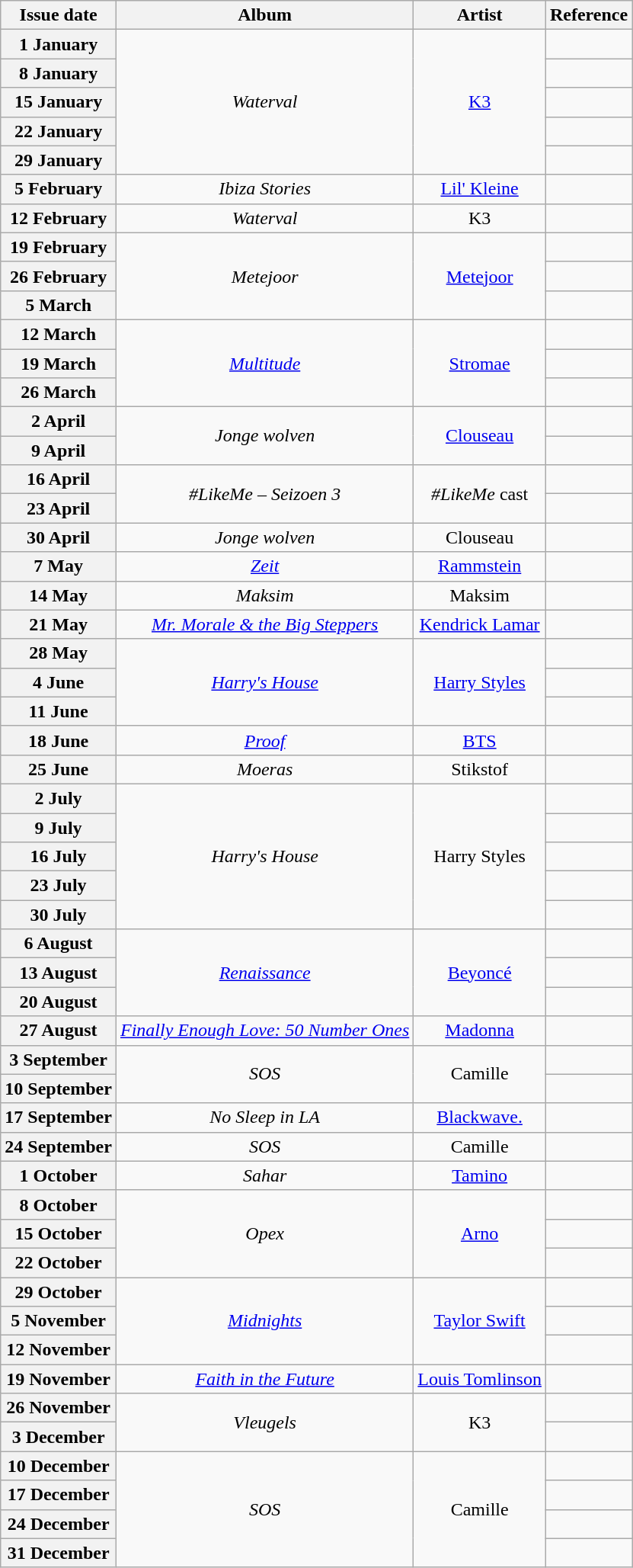<table class="wikitable plainrowheaders" style="text-align:center">
<tr>
<th>Issue date</th>
<th>Album</th>
<th>Artist</th>
<th>Reference</th>
</tr>
<tr>
<th scope="row">1 January</th>
<td rowspan="5"><em>Waterval</em></td>
<td rowspan="5"><a href='#'>K3</a></td>
<td></td>
</tr>
<tr>
<th scope="row">8 January</th>
<td></td>
</tr>
<tr>
<th scope="row">15 January</th>
<td></td>
</tr>
<tr>
<th scope="row">22 January</th>
<td></td>
</tr>
<tr>
<th scope="row">29 January</th>
<td></td>
</tr>
<tr>
<th scope="row">5 February</th>
<td><em>Ibiza Stories</em></td>
<td><a href='#'>Lil' Kleine</a></td>
<td></td>
</tr>
<tr>
<th scope="row">12 February</th>
<td><em>Waterval</em></td>
<td>K3</td>
<td></td>
</tr>
<tr>
<th scope="row">19 February</th>
<td rowspan="3"><em>Metejoor</em></td>
<td rowspan="3"><a href='#'>Metejoor</a></td>
<td></td>
</tr>
<tr>
<th scope="row">26 February</th>
<td></td>
</tr>
<tr>
<th scope="row">5 March</th>
<td></td>
</tr>
<tr>
<th scope="row">12 March</th>
<td rowspan="3"><em><a href='#'>Multitude</a></em></td>
<td rowspan="3"><a href='#'>Stromae</a></td>
<td></td>
</tr>
<tr>
<th scope="row">19 March</th>
<td></td>
</tr>
<tr>
<th scope="row">26 March</th>
<td></td>
</tr>
<tr>
<th scope="row">2 April</th>
<td rowspan="2"><em>Jonge wolven</em></td>
<td rowspan="2"><a href='#'>Clouseau</a></td>
<td></td>
</tr>
<tr>
<th scope="row">9 April</th>
<td></td>
</tr>
<tr>
<th scope="row">16 April</th>
<td rowspan="2"><em>#LikeMe – Seizoen 3</em></td>
<td rowspan="2"><em>#LikeMe</em> cast</td>
<td></td>
</tr>
<tr>
<th scope="row">23 April</th>
<td></td>
</tr>
<tr>
<th scope="row">30 April</th>
<td><em>Jonge wolven</em></td>
<td>Clouseau</td>
<td></td>
</tr>
<tr>
<th scope="row">7 May</th>
<td><em><a href='#'>Zeit</a></em></td>
<td><a href='#'>Rammstein</a></td>
<td></td>
</tr>
<tr>
<th scope="row">14 May</th>
<td><em>Maksim</em></td>
<td>Maksim</td>
<td></td>
</tr>
<tr>
<th scope="row">21 May</th>
<td><em><a href='#'>Mr. Morale & the Big Steppers</a></em></td>
<td><a href='#'>Kendrick Lamar</a></td>
<td></td>
</tr>
<tr>
<th scope="row">28 May</th>
<td rowspan="3"><em><a href='#'>Harry's House</a></em></td>
<td rowspan="3"><a href='#'>Harry Styles</a></td>
<td></td>
</tr>
<tr>
<th scope="row">4 June</th>
<td></td>
</tr>
<tr>
<th scope="row">11 June</th>
<td></td>
</tr>
<tr>
<th scope="row">18 June</th>
<td><em><a href='#'>Proof</a></em></td>
<td><a href='#'>BTS</a></td>
<td></td>
</tr>
<tr>
<th scope="row">25 June</th>
<td><em>Moeras</em></td>
<td>Stikstof</td>
<td></td>
</tr>
<tr>
<th scope="row">2 July</th>
<td rowspan="5"><em>Harry's House</em></td>
<td rowspan="5">Harry Styles</td>
<td></td>
</tr>
<tr>
<th scope="row">9 July</th>
<td></td>
</tr>
<tr>
<th scope="row">16 July</th>
<td></td>
</tr>
<tr>
<th scope="row">23 July</th>
<td></td>
</tr>
<tr>
<th scope="row">30 July</th>
<td></td>
</tr>
<tr>
<th scope="row">6 August</th>
<td rowspan="3"><em><a href='#'>Renaissance</a></em></td>
<td rowspan="3"><a href='#'>Beyoncé</a></td>
<td></td>
</tr>
<tr>
<th scope="row">13 August</th>
<td></td>
</tr>
<tr>
<th scope="row">20 August</th>
<td></td>
</tr>
<tr>
<th scope="row">27 August</th>
<td><em><a href='#'>Finally Enough Love: 50 Number Ones</a></em></td>
<td><a href='#'>Madonna</a></td>
<td></td>
</tr>
<tr>
<th scope="row">3 September</th>
<td rowspan="2"><em>SOS</em></td>
<td rowspan="2">Camille</td>
<td></td>
</tr>
<tr>
<th scope="row">10 September</th>
<td></td>
</tr>
<tr>
<th scope="row">17 September</th>
<td><em>No Sleep in LA</em></td>
<td><a href='#'>Blackwave.</a></td>
<td></td>
</tr>
<tr>
<th scope="row">24 September</th>
<td><em>SOS</em></td>
<td>Camille</td>
<td></td>
</tr>
<tr>
<th scope="row">1 October</th>
<td><em>Sahar</em></td>
<td><a href='#'>Tamino</a></td>
<td></td>
</tr>
<tr>
<th scope="row">8 October</th>
<td rowspan="3"><em>Opex</em></td>
<td rowspan="3"><a href='#'>Arno</a></td>
<td></td>
</tr>
<tr>
<th scope="row">15 October</th>
<td></td>
</tr>
<tr>
<th scope="row">22 October</th>
<td></td>
</tr>
<tr>
<th scope="row">29 October</th>
<td rowspan="3"><em><a href='#'>Midnights</a></em></td>
<td rowspan="3"><a href='#'>Taylor Swift</a></td>
<td></td>
</tr>
<tr>
<th scope="row">5 November</th>
<td></td>
</tr>
<tr>
<th scope="row">12 November</th>
<td></td>
</tr>
<tr>
<th scope="row">19 November</th>
<td><em><a href='#'>Faith in the Future</a></em></td>
<td><a href='#'>Louis Tomlinson</a></td>
<td></td>
</tr>
<tr>
<th scope="row">26 November</th>
<td rowspan="2"><em>Vleugels</em></td>
<td rowspan="2">K3</td>
<td></td>
</tr>
<tr>
<th scope="row">3 December</th>
<td></td>
</tr>
<tr>
<th scope="row">10 December</th>
<td rowspan="4"><em>SOS</em></td>
<td rowspan="4">Camille</td>
<td></td>
</tr>
<tr>
<th scope="row">17 December</th>
<td></td>
</tr>
<tr>
<th scope="row">24 December</th>
<td></td>
</tr>
<tr>
<th scope="row">31 December</th>
<td></td>
</tr>
</table>
